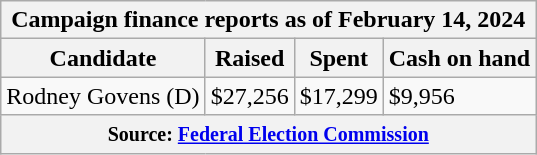<table class="wikitable sortable">
<tr>
<th colspan=4>Campaign finance reports as of February 14, 2024</th>
</tr>
<tr style="text-align:center;">
<th>Candidate</th>
<th>Raised</th>
<th>Spent</th>
<th>Cash on hand</th>
</tr>
<tr>
<td>Rodney Govens (D)</td>
<td>$27,256</td>
<td>$17,299</td>
<td>$9,956</td>
</tr>
<tr>
<th colspan="4"><small>Source: <a href='#'>Federal Election Commission</a></small></th>
</tr>
</table>
